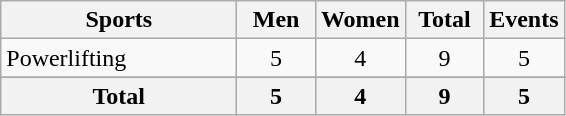<table class="wikitable sortable" style="text-align:center;">
<tr>
<th width=150>Sports</th>
<th width=45>Men</th>
<th width=45>Women</th>
<th width=45>Total</th>
<th width=45>Events</th>
</tr>
<tr>
<td align=left>Powerlifting</td>
<td>5</td>
<td>4</td>
<td>9</td>
<td>5</td>
</tr>
<tr>
</tr>
<tr class="sortbottom">
<th>Total</th>
<th>5</th>
<th>4</th>
<th>9</th>
<th>5</th>
</tr>
</table>
